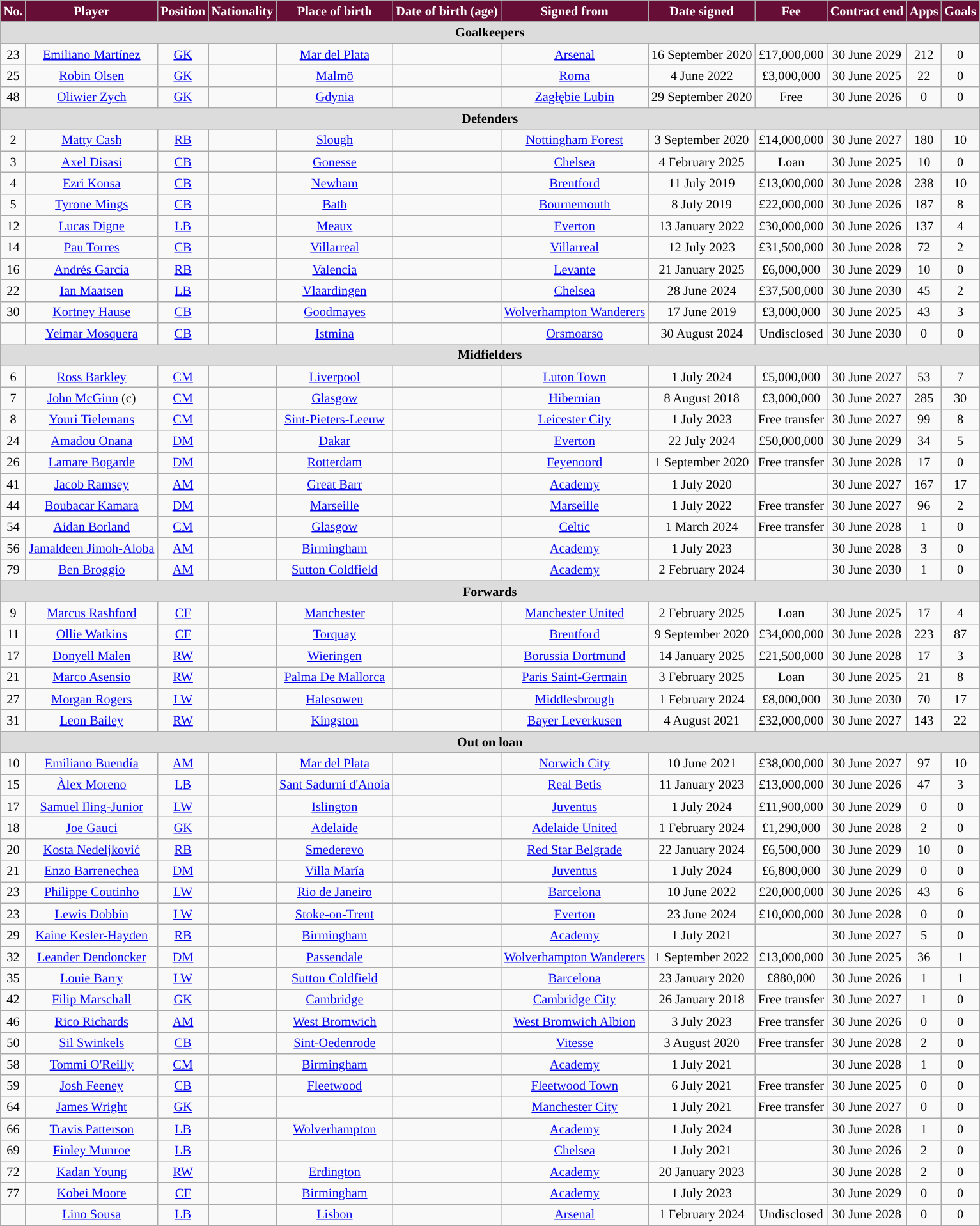<table class="wikitable" style="text-align:center; font-size:84.5%; width:10">
<tr>
<th style="background:#670E36; color:#FFFFFF; text-align:center;">No.</th>
<th style="background:#670E36; color:#FFFFFF; text-align:center;">Player</th>
<th style="background:#670E36; color:#FFFFFF; text-align:center;">Position</th>
<th style="background:#670E36; color:#FFFFFF; text-align:center;">Nationality</th>
<th style="background:#670E36; color:#FFFFFF; text-align:center;">Place of birth</th>
<th style="background:#670E36; color:#FFFFFF; text-align:center;">Date of birth (age)</th>
<th style="background:#670E36; color:#FFFFFF; text-align:center;">Signed from</th>
<th style="background:#670E36; color:#FFFFFF; text-align:center;">Date signed</th>
<th style="background:#670E36; color:#FFFFFF; text-align:center;">Fee</th>
<th style="background:#670E36; color:#FFFFFF; text-align:center;">Contract end</th>
<th style="background:#670E36; color:#FFFFFF; text-align:center;">Apps</th>
<th style="background:#670E36; color:#FFFFFF; text-align:center;">Goals</th>
</tr>
<tr>
<th colspan="12" style="background:#dcdcdc; tepxt-align:center;">Goalkeepers</th>
</tr>
<tr>
<td>23</td>
<td><a href='#'>Emiliano Martínez</a></td>
<td><a href='#'>GK</a></td>
<td></td>
<td><a href='#'>Mar del Plata</a></td>
<td></td>
<td><a href='#'>Arsenal</a></td>
<td>16 September 2020</td>
<td>£17,000,000</td>
<td>30 June 2029</td>
<td>212</td>
<td>0</td>
</tr>
<tr>
<td>25</td>
<td><a href='#'>Robin Olsen</a></td>
<td><a href='#'>GK</a></td>
<td></td>
<td><a href='#'>Malmö</a></td>
<td></td>
<td> <a href='#'>Roma</a></td>
<td>4 June 2022</td>
<td>£3,000,000</td>
<td>30 June 2025</td>
<td>22</td>
<td>0</td>
</tr>
<tr>
<td>48</td>
<td><a href='#'>Oliwier Zych</a></td>
<td><a href='#'>GK</a></td>
<td></td>
<td><a href='#'>Gdynia</a></td>
<td></td>
<td> <a href='#'>Zagłębie Lubin</a></td>
<td>29 September 2020</td>
<td>Free</td>
<td>30 June 2026</td>
<td>0</td>
<td>0</td>
</tr>
<tr>
<th colspan="12" style="background:#dcdcdc; tepxt-align:center;">Defenders</th>
</tr>
<tr>
<td>2</td>
<td><a href='#'>Matty Cash</a></td>
<td><a href='#'>RB</a></td>
<td></td>
<td> <a href='#'>Slough</a></td>
<td></td>
<td><a href='#'>Nottingham Forest</a></td>
<td>3 September 2020</td>
<td>£14,000,000</td>
<td>30 June 2027</td>
<td>180</td>
<td>10</td>
</tr>
<tr>
<td>3</td>
<td><a href='#'>Axel Disasi</a></td>
<td><a href='#'>CB</a></td>
<td></td>
<td><a href='#'>Gonesse</a></td>
<td></td>
<td><a href='#'>Chelsea</a></td>
<td>4 February 2025</td>
<td>Loan</td>
<td>30 June 2025</td>
<td>10</td>
<td>0</td>
</tr>
<tr>
<td>4</td>
<td><a href='#'>Ezri Konsa</a></td>
<td><a href='#'>CB</a></td>
<td></td>
<td><a href='#'>Newham</a></td>
<td></td>
<td><a href='#'>Brentford</a></td>
<td>11 July 2019</td>
<td>£13,000,000</td>
<td>30 June 2028</td>
<td>238</td>
<td>10</td>
</tr>
<tr>
<td>5</td>
<td><a href='#'>Tyrone Mings</a></td>
<td><a href='#'>CB</a></td>
<td></td>
<td><a href='#'>Bath</a></td>
<td></td>
<td><a href='#'>Bournemouth</a></td>
<td>8 July 2019</td>
<td>£22,000,000</td>
<td>30 June 2026</td>
<td>187</td>
<td>8</td>
</tr>
<tr>
<td>12</td>
<td><a href='#'>Lucas Digne</a></td>
<td><a href='#'>LB</a></td>
<td></td>
<td><a href='#'>Meaux</a></td>
<td></td>
<td><a href='#'>Everton</a></td>
<td>13 January 2022</td>
<td>£30,000,000</td>
<td>30 June 2026</td>
<td>137</td>
<td>4</td>
</tr>
<tr>
<td>14</td>
<td><a href='#'>Pau Torres</a></td>
<td><a href='#'>CB</a></td>
<td></td>
<td><a href='#'>Villarreal</a></td>
<td></td>
<td> <a href='#'>Villarreal</a></td>
<td>12 July 2023</td>
<td>£31,500,000</td>
<td>30 June 2028</td>
<td>72</td>
<td>2</td>
</tr>
<tr>
<td>16</td>
<td><a href='#'>Andrés García</a></td>
<td><a href='#'>RB</a></td>
<td></td>
<td><a href='#'>Valencia</a></td>
<td></td>
<td> <a href='#'>Levante</a></td>
<td>21 January 2025</td>
<td>£6,000,000</td>
<td>30 June 2029</td>
<td>10</td>
<td>0</td>
</tr>
<tr>
<td>22</td>
<td><a href='#'>Ian Maatsen</a></td>
<td><a href='#'>LB</a></td>
<td></td>
<td><a href='#'>Vlaardingen</a></td>
<td></td>
<td><a href='#'>Chelsea</a></td>
<td>28 June 2024</td>
<td>£37,500,000</td>
<td>30 June 2030</td>
<td>45</td>
<td>2</td>
</tr>
<tr>
<td>30</td>
<td><a href='#'>Kortney Hause</a></td>
<td><a href='#'>CB</a></td>
<td></td>
<td><a href='#'>Goodmayes</a></td>
<td></td>
<td><a href='#'>Wolverhampton Wanderers</a></td>
<td>17 June 2019</td>
<td>£3,000,000</td>
<td>30 June 2025</td>
<td>43</td>
<td>3</td>
</tr>
<tr>
<td></td>
<td><a href='#'>Yeimar Mosquera</a></td>
<td><a href='#'>CB</a></td>
<td></td>
<td><a href='#'>Istmina</a></td>
<td></td>
<td> <a href='#'>Orsmoarso</a></td>
<td>30 August 2024</td>
<td>Undisclosed</td>
<td>30 June 2030</td>
<td>0</td>
<td>0</td>
</tr>
<tr>
<th colspan="12" style="background:#dcdcdc; tepxt-align:center;">Midfielders</th>
</tr>
<tr>
<td>6</td>
<td><a href='#'>Ross Barkley</a></td>
<td><a href='#'>CM</a></td>
<td></td>
<td><a href='#'>Liverpool</a></td>
<td></td>
<td><a href='#'>Luton Town</a></td>
<td>1 July 2024</td>
<td>£5,000,000</td>
<td>30 June 2027</td>
<td>53</td>
<td>7</td>
</tr>
<tr>
<td>7</td>
<td><a href='#'>John McGinn</a> (c)</td>
<td><a href='#'>CM</a></td>
<td></td>
<td><a href='#'>Glasgow</a></td>
<td></td>
<td> <a href='#'>Hibernian</a></td>
<td>8 August 2018</td>
<td>£3,000,000</td>
<td>30 June 2027</td>
<td>285</td>
<td>30</td>
</tr>
<tr>
<td>8</td>
<td><a href='#'>Youri Tielemans</a></td>
<td><a href='#'>CM</a></td>
<td></td>
<td><a href='#'>Sint-Pieters-Leeuw</a></td>
<td></td>
<td><a href='#'>Leicester City</a></td>
<td>1 July 2023</td>
<td>Free transfer</td>
<td>30 June 2027</td>
<td>99</td>
<td>8</td>
</tr>
<tr>
<td>24</td>
<td><a href='#'>Amadou Onana</a></td>
<td><a href='#'>DM</a></td>
<td></td>
<td> <a href='#'>Dakar</a></td>
<td></td>
<td><a href='#'>Everton</a></td>
<td>22 July 2024</td>
<td>£50,000,000</td>
<td>30 June 2029</td>
<td>34</td>
<td>5</td>
</tr>
<tr>
<td>26</td>
<td><a href='#'>Lamare Bogarde</a></td>
<td><a href='#'>DM</a></td>
<td></td>
<td><a href='#'>Rotterdam</a></td>
<td></td>
<td> <a href='#'>Feyenoord</a></td>
<td>1 September 2020</td>
<td>Free transfer</td>
<td>30 June 2028</td>
<td>17</td>
<td>0</td>
</tr>
<tr>
<td>41</td>
<td><a href='#'>Jacob Ramsey</a></td>
<td><a href='#'>AM</a></td>
<td></td>
<td><a href='#'>Great Barr</a></td>
<td></td>
<td><a href='#'>Academy</a></td>
<td>1 July 2020</td>
<td></td>
<td>30 June 2027</td>
<td>167</td>
<td>17</td>
</tr>
<tr>
<td>44</td>
<td><a href='#'>Boubacar Kamara</a></td>
<td><a href='#'>DM</a></td>
<td></td>
<td><a href='#'>Marseille</a></td>
<td></td>
<td> <a href='#'>Marseille</a></td>
<td>1 July 2022</td>
<td>Free transfer</td>
<td>30 June 2027</td>
<td>96</td>
<td>2</td>
</tr>
<tr>
<td>54</td>
<td><a href='#'>Aidan Borland</a></td>
<td><a href='#'>CM</a></td>
<td></td>
<td><a href='#'>Glasgow</a></td>
<td></td>
<td> <a href='#'>Celtic</a></td>
<td>1 March 2024</td>
<td>Free transfer</td>
<td>30 June 2028</td>
<td>1</td>
<td>0</td>
</tr>
<tr>
<td>56</td>
<td><a href='#'>Jamaldeen Jimoh-Aloba</a></td>
<td><a href='#'>AM</a></td>
<td></td>
<td><a href='#'>Birmingham</a></td>
<td></td>
<td><a href='#'>Academy</a></td>
<td>1 July 2023</td>
<td></td>
<td>30 June 2028</td>
<td>3</td>
<td>0</td>
</tr>
<tr>
<td>79</td>
<td><a href='#'>Ben Broggio</a></td>
<td><a href='#'>AM</a></td>
<td></td>
<td><a href='#'>Sutton Coldfield</a></td>
<td></td>
<td><a href='#'>Academy</a></td>
<td>2 February 2024</td>
<td></td>
<td>30 June 2030</td>
<td>1</td>
<td>0</td>
</tr>
<tr>
<th colspan="12" style="background:#dcdcdc; tepxt-align:center;">Forwards</th>
</tr>
<tr>
<td>9</td>
<td><a href='#'>Marcus Rashford</a></td>
<td><a href='#'>CF</a></td>
<td></td>
<td><a href='#'>Manchester</a></td>
<td></td>
<td><a href='#'>Manchester United</a></td>
<td>2 February 2025</td>
<td>Loan</td>
<td>30 June 2025</td>
<td>17</td>
<td>4</td>
</tr>
<tr>
<td>11</td>
<td><a href='#'>Ollie Watkins</a></td>
<td><a href='#'>CF</a></td>
<td></td>
<td><a href='#'>Torquay</a></td>
<td></td>
<td><a href='#'>Brentford</a></td>
<td>9 September 2020</td>
<td>£34,000,000</td>
<td>30 June 2028</td>
<td>223</td>
<td>87</td>
</tr>
<tr>
<td>17</td>
<td><a href='#'>Donyell Malen</a></td>
<td><a href='#'>RW</a></td>
<td></td>
<td><a href='#'>Wieringen</a></td>
<td></td>
<td> <a href='#'>Borussia Dortmund</a></td>
<td>14 January 2025</td>
<td>£21,500,000</td>
<td>30 June 2028</td>
<td>17</td>
<td>3</td>
</tr>
<tr>
<td>21</td>
<td><a href='#'>Marco Asensio</a></td>
<td><a href='#'>RW</a></td>
<td></td>
<td><a href='#'>Palma De Mallorca</a></td>
<td></td>
<td> <a href='#'>Paris Saint-Germain</a></td>
<td>3 February 2025</td>
<td>Loan</td>
<td>30 June 2025</td>
<td>21</td>
<td>8</td>
</tr>
<tr>
<td>27</td>
<td><a href='#'>Morgan Rogers</a></td>
<td><a href='#'>LW</a></td>
<td></td>
<td><a href='#'>Halesowen</a></td>
<td></td>
<td><a href='#'>Middlesbrough</a></td>
<td>1 February 2024</td>
<td>£8,000,000</td>
<td>30 June 2030</td>
<td>70</td>
<td>17</td>
</tr>
<tr>
<td>31</td>
<td><a href='#'>Leon Bailey</a></td>
<td><a href='#'>RW</a></td>
<td></td>
<td><a href='#'>Kingston</a></td>
<td></td>
<td> <a href='#'>Bayer Leverkusen</a></td>
<td>4 August 2021</td>
<td>£32,000,000</td>
<td>30 June 2027</td>
<td>143</td>
<td>22</td>
</tr>
<tr>
<th colspan="12" style="background:#dcdcdc; tepxt-align:center;">Out on loan</th>
</tr>
<tr>
<td>10</td>
<td><a href='#'>Emiliano Buendía</a></td>
<td><a href='#'>AM</a></td>
<td></td>
<td><a href='#'>Mar del Plata</a></td>
<td></td>
<td><a href='#'>Norwich City</a></td>
<td>10 June 2021</td>
<td>£38,000,000</td>
<td>30 June 2027</td>
<td>97</td>
<td>10</td>
</tr>
<tr>
<td>15</td>
<td><a href='#'>Àlex Moreno</a></td>
<td><a href='#'>LB</a></td>
<td></td>
<td><a href='#'>Sant Sadurní d'Anoia</a></td>
<td></td>
<td> <a href='#'>Real Betis</a></td>
<td>11 January 2023</td>
<td>£13,000,000</td>
<td>30 June 2026</td>
<td>47</td>
<td>3</td>
</tr>
<tr>
<td>17</td>
<td><a href='#'>Samuel Iling-Junior</a></td>
<td><a href='#'>LW</a></td>
<td></td>
<td><a href='#'>Islington</a></td>
<td></td>
<td> <a href='#'>Juventus</a></td>
<td>1 July 2024</td>
<td>£11,900,000</td>
<td>30 June 2029</td>
<td>0</td>
<td>0</td>
</tr>
<tr>
<td>18</td>
<td><a href='#'>Joe Gauci</a></td>
<td><a href='#'>GK</a></td>
<td></td>
<td><a href='#'>Adelaide</a></td>
<td></td>
<td> <a href='#'>Adelaide United</a></td>
<td>1 February 2024</td>
<td>£1,290,000</td>
<td>30 June 2028</td>
<td>2</td>
<td>0</td>
</tr>
<tr>
<td>20</td>
<td><a href='#'>Kosta Nedeljković</a></td>
<td><a href='#'>RB</a></td>
<td></td>
<td><a href='#'>Smederevo</a></td>
<td></td>
<td> <a href='#'>Red Star Belgrade</a></td>
<td>22 January 2024</td>
<td>£6,500,000</td>
<td>30 June 2029</td>
<td>10</td>
<td>0</td>
</tr>
<tr>
<td>21</td>
<td><a href='#'>Enzo Barrenechea</a></td>
<td><a href='#'>DM</a></td>
<td></td>
<td><a href='#'>Villa María</a></td>
<td></td>
<td> <a href='#'>Juventus</a></td>
<td>1 July 2024</td>
<td>£6,800,000</td>
<td>30 June 2029</td>
<td>0</td>
<td>0</td>
</tr>
<tr>
<td>23</td>
<td><a href='#'>Philippe Coutinho</a></td>
<td><a href='#'>LW</a></td>
<td></td>
<td><a href='#'>Rio de Janeiro</a></td>
<td></td>
<td> <a href='#'>Barcelona</a></td>
<td>10 June 2022</td>
<td>£20,000,000</td>
<td>30 June 2026</td>
<td>43</td>
<td>6</td>
</tr>
<tr>
<td>23</td>
<td><a href='#'>Lewis Dobbin</a></td>
<td><a href='#'>LW</a></td>
<td></td>
<td><a href='#'>Stoke-on-Trent</a></td>
<td></td>
<td><a href='#'>Everton</a></td>
<td>23 June 2024</td>
<td>£10,000,000</td>
<td>30 June 2028</td>
<td>0</td>
<td>0</td>
</tr>
<tr>
<td>29</td>
<td><a href='#'>Kaine Kesler-Hayden</a></td>
<td><a href='#'>RB</a></td>
<td></td>
<td><a href='#'>Birmingham</a></td>
<td></td>
<td><a href='#'>Academy</a></td>
<td>1 July 2021</td>
<td></td>
<td>30 June 2027</td>
<td>5</td>
<td>0</td>
</tr>
<tr>
<td>32</td>
<td><a href='#'>Leander Dendoncker</a></td>
<td><a href='#'>DM</a></td>
<td></td>
<td><a href='#'>Passendale</a></td>
<td></td>
<td><a href='#'>Wolverhampton Wanderers</a></td>
<td>1 September 2022</td>
<td>£13,000,000</td>
<td>30 June 2025</td>
<td>36</td>
<td>1</td>
</tr>
<tr>
<td>35</td>
<td><a href='#'>Louie Barry</a></td>
<td><a href='#'>LW</a></td>
<td></td>
<td><a href='#'>Sutton Coldfield</a></td>
<td></td>
<td> <a href='#'>Barcelona</a></td>
<td>23 January 2020</td>
<td>£880,000</td>
<td>30 June 2026</td>
<td>1</td>
<td>1</td>
</tr>
<tr>
<td>42</td>
<td><a href='#'>Filip Marschall</a></td>
<td><a href='#'>GK</a></td>
<td></td>
<td><a href='#'>Cambridge</a></td>
<td></td>
<td><a href='#'>Cambridge City</a></td>
<td>26 January 2018</td>
<td>Free transfer</td>
<td>30 June 2027</td>
<td>1</td>
<td>0</td>
</tr>
<tr>
<td>46</td>
<td><a href='#'>Rico Richards</a></td>
<td><a href='#'>AM</a></td>
<td></td>
<td><a href='#'>West Bromwich</a></td>
<td></td>
<td><a href='#'>West Bromwich Albion</a></td>
<td>3 July 2023</td>
<td>Free transfer</td>
<td>30 June 2026</td>
<td>0</td>
<td>0</td>
</tr>
<tr>
<td>50</td>
<td><a href='#'>Sil Swinkels</a></td>
<td><a href='#'>CB</a></td>
<td></td>
<td><a href='#'>Sint-Oedenrode</a></td>
<td></td>
<td> <a href='#'>Vitesse</a></td>
<td>3 August 2020</td>
<td>Free transfer</td>
<td>30 June 2028</td>
<td>2</td>
<td>0</td>
</tr>
<tr>
<td>58</td>
<td><a href='#'>Tommi O'Reilly</a></td>
<td><a href='#'>CM</a></td>
<td></td>
<td><a href='#'>Birmingham</a></td>
<td></td>
<td><a href='#'>Academy</a></td>
<td>1 July 2021</td>
<td></td>
<td>30 June 2028</td>
<td>1</td>
<td>0</td>
</tr>
<tr>
<td>59</td>
<td><a href='#'>Josh Feeney</a></td>
<td><a href='#'>CB</a></td>
<td></td>
<td><a href='#'>Fleetwood</a></td>
<td></td>
<td><a href='#'>Fleetwood Town</a></td>
<td>6 July 2021</td>
<td>Free transfer</td>
<td>30 June 2025</td>
<td>0</td>
<td>0</td>
</tr>
<tr>
<td>64</td>
<td><a href='#'>James Wright</a></td>
<td><a href='#'>GK</a></td>
<td></td>
<td></td>
<td></td>
<td><a href='#'>Manchester City</a></td>
<td>1 July 2021</td>
<td>Free transfer</td>
<td>30 June 2027</td>
<td>0</td>
<td>0</td>
</tr>
<tr>
<td>66</td>
<td><a href='#'>Travis Patterson</a></td>
<td><a href='#'>LB</a></td>
<td></td>
<td><a href='#'>Wolverhampton</a></td>
<td></td>
<td><a href='#'>Academy</a></td>
<td>1 July 2024</td>
<td></td>
<td>30 June 2028</td>
<td>1</td>
<td>0</td>
</tr>
<tr>
<td>69</td>
<td><a href='#'>Finley Munroe</a></td>
<td><a href='#'>LB</a></td>
<td></td>
<td></td>
<td></td>
<td><a href='#'>Chelsea</a></td>
<td>1 July 2021</td>
<td></td>
<td>30 June 2026</td>
<td>2</td>
<td>0</td>
</tr>
<tr>
<td>72</td>
<td><a href='#'>Kadan Young</a></td>
<td><a href='#'>RW</a></td>
<td></td>
<td><a href='#'>Erdington</a></td>
<td></td>
<td><a href='#'>Academy</a></td>
<td>20 January 2023</td>
<td></td>
<td>30 June 2028</td>
<td>2</td>
<td>0</td>
</tr>
<tr>
<td>77</td>
<td><a href='#'>Kobei Moore</a></td>
<td><a href='#'>CF</a></td>
<td></td>
<td><a href='#'>Birmingham</a></td>
<td></td>
<td><a href='#'>Academy</a></td>
<td>1 July 2023</td>
<td></td>
<td>30 June 2029</td>
<td>0</td>
<td>0</td>
</tr>
<tr>
<td></td>
<td><a href='#'>Lino Sousa</a></td>
<td><a href='#'>LB</a></td>
<td></td>
<td> <a href='#'>Lisbon</a></td>
<td></td>
<td><a href='#'>Arsenal</a></td>
<td>1 February 2024</td>
<td>Undisclosed</td>
<td>30 June 2028</td>
<td>0</td>
<td>0</td>
</tr>
</table>
